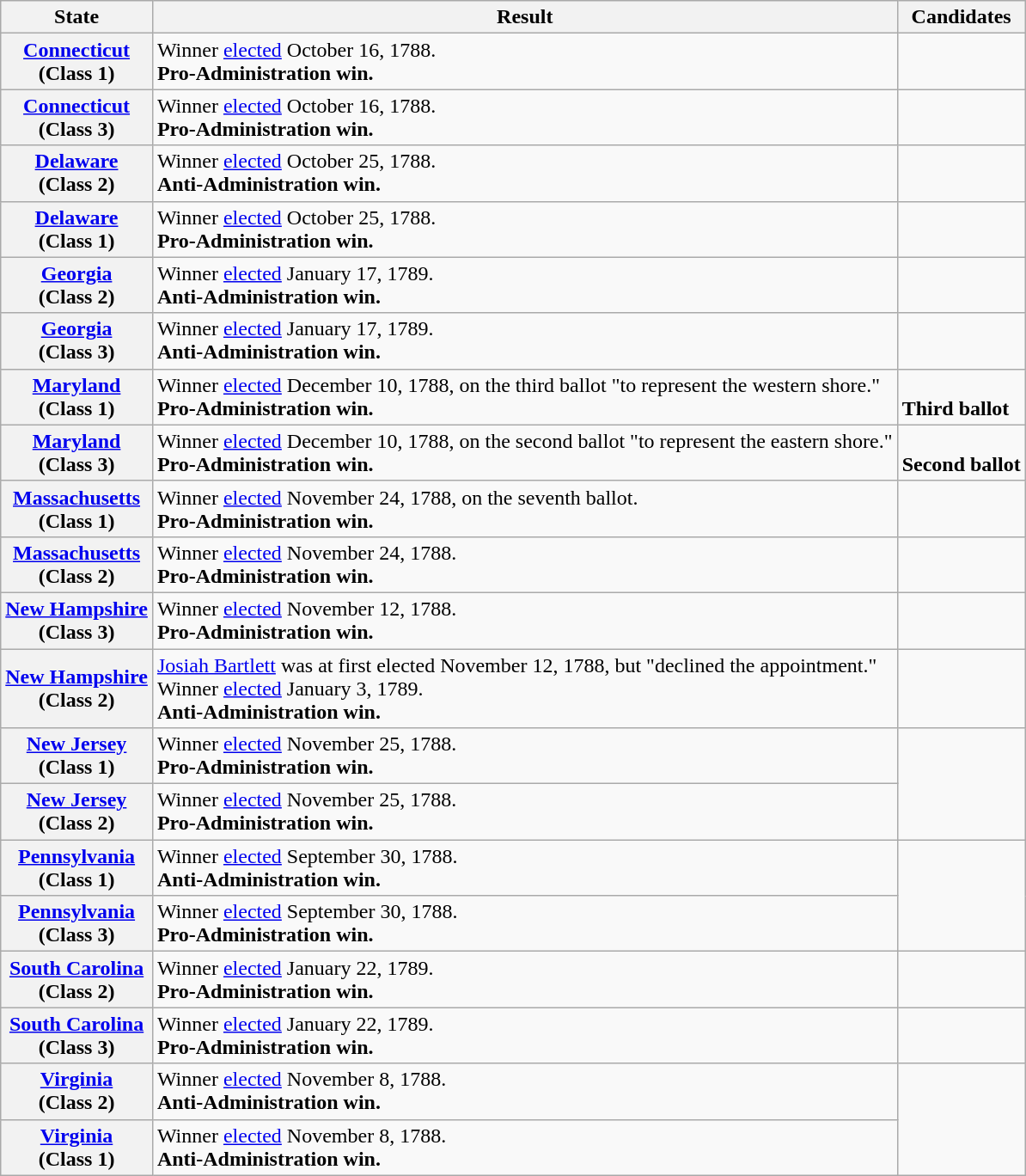<table class=wikitable>
<tr>
<th>State</th>
<th>Result</th>
<th>Candidates</th>
</tr>
<tr>
<th><a href='#'>Connecticut</a><br>(Class 1)</th>
<td>Winner <a href='#'>elected</a> October 16, 1788.<br><strong>Pro-Administration win.</strong></td>
<td nowrap></td>
</tr>
<tr>
<th><a href='#'>Connecticut</a><br>(Class 3)</th>
<td>Winner <a href='#'>elected</a> October 16, 1788.<br><strong>Pro-Administration win.</strong></td>
<td nowrap></td>
</tr>
<tr>
<th><a href='#'>Delaware</a><br>(Class 2)</th>
<td>Winner <a href='#'>elected</a> October 25, 1788.<br><strong>Anti-Administration win.</strong></td>
<td nowrap></td>
</tr>
<tr>
<th><a href='#'>Delaware</a><br>(Class 1)</th>
<td>Winner <a href='#'>elected</a> October 25, 1788.<br><strong>Pro-Administration win.</strong></td>
<td nowrap></td>
</tr>
<tr>
<th><a href='#'>Georgia</a><br>(Class 2)</th>
<td>Winner <a href='#'>elected</a> January 17, 1789.<br><strong>Anti-Administration win.</strong></td>
<td nowrap></td>
</tr>
<tr>
<th><a href='#'>Georgia</a><br>(Class 3)</th>
<td>Winner <a href='#'>elected</a> January 17, 1789.<br><strong>Anti-Administration win.</strong></td>
<td nowrap></td>
</tr>
<tr>
<th><a href='#'>Maryland</a><br>(Class 1)</th>
<td>Winner <a href='#'>elected</a> December 10, 1788, on the third ballot "to represent the western shore."<br><strong>Pro-Administration win.</strong></td>
<td nowrap><br><strong>Third ballot </strong></td>
</tr>
<tr>
<th><a href='#'>Maryland</a><br>(Class 3)</th>
<td>Winner <a href='#'>elected</a> December 10, 1788, on the second ballot "to represent the eastern shore."<br><strong>Pro-Administration win.</strong></td>
<td nowrap><br><strong>Second ballot </strong></td>
</tr>
<tr>
<th><a href='#'>Massachusetts</a><br>(Class 1)</th>
<td>Winner <a href='#'>elected</a> November 24, 1788, on the seventh ballot.<br><strong>Pro-Administration win.</strong></td>
<td nowrap></td>
</tr>
<tr>
<th><a href='#'>Massachusetts</a><br>(Class 2)</th>
<td>Winner <a href='#'>elected</a> November 24, 1788.<br><strong>Pro-Administration win.</strong></td>
<td nowrap></td>
</tr>
<tr>
<th><a href='#'>New Hampshire</a><br>(Class 3)</th>
<td>Winner <a href='#'>elected</a> November 12, 1788.<br><strong>Pro-Administration win.</strong></td>
<td nowrap></td>
</tr>
<tr>
<th><a href='#'>New Hampshire</a><br>(Class 2)</th>
<td><a href='#'>Josiah Bartlett</a> was at first elected November 12, 1788, but "declined the appointment."<br>Winner <a href='#'>elected</a> January 3, 1789.<br><strong>Anti-Administration win.</strong></td>
<td nowrap></td>
</tr>
<tr>
<th><a href='#'>New Jersey</a><br>(Class 1)</th>
<td>Winner <a href='#'>elected</a> November 25, 1788.<br><strong>Pro-Administration win.</strong></td>
<td rowspan=2 nowrap></td>
</tr>
<tr>
<th><a href='#'>New Jersey</a><br>(Class 2)</th>
<td>Winner <a href='#'>elected</a> November 25, 1788.<br><strong>Pro-Administration win.</strong></td>
</tr>
<tr>
<th><a href='#'>Pennsylvania</a><br>(Class 1)</th>
<td>Winner <a href='#'>elected</a> September 30, 1788.<br><strong>Anti-Administration win.</strong></td>
<td rowspan=2 nowrap></td>
</tr>
<tr>
<th><a href='#'>Pennsylvania</a><br>(Class 3)</th>
<td>Winner <a href='#'>elected</a> September 30, 1788.<br><strong>Pro-Administration win.</strong></td>
</tr>
<tr>
<th><a href='#'>South Carolina</a><br>(Class 2)</th>
<td>Winner <a href='#'>elected</a> January 22, 1789.<br><strong>Pro-Administration win.</strong></td>
<td nowrap></td>
</tr>
<tr>
<th><a href='#'>South Carolina</a><br>(Class 3)</th>
<td>Winner <a href='#'>elected</a> January 22, 1789.<br><strong>Pro-Administration win.</strong></td>
<td nowrap></td>
</tr>
<tr>
<th><a href='#'>Virginia</a><br>(Class 2)</th>
<td>Winner <a href='#'>elected</a> November 8, 1788.<br><strong>Anti-Administration win.</strong></td>
<td rowspan=2 nowrap></td>
</tr>
<tr>
<th><a href='#'>Virginia</a><br>(Class 1)</th>
<td>Winner <a href='#'>elected</a> November 8, 1788.<br><strong>Anti-Administration win.</strong></td>
</tr>
</table>
